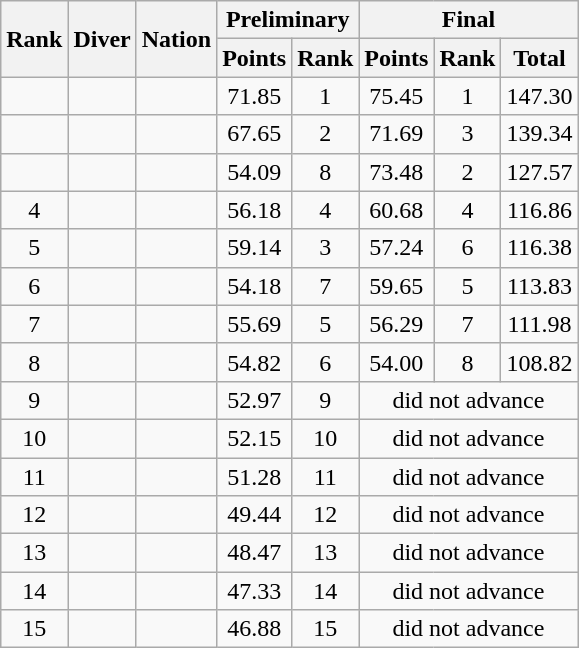<table class="wikitable sortable" style="text-align:center;">
<tr>
<th rowspan=2>Rank</th>
<th rowspan=2>Diver</th>
<th rowspan=2>Nation</th>
<th colspan=2>Preliminary</th>
<th colspan=3>Final</th>
</tr>
<tr>
<th>Points</th>
<th>Rank</th>
<th>Points</th>
<th>Rank</th>
<th>Total</th>
</tr>
<tr>
<td></td>
<td align=left></td>
<td align=left></td>
<td>71.85</td>
<td>1</td>
<td>75.45</td>
<td>1</td>
<td>147.30</td>
</tr>
<tr>
<td></td>
<td align=left></td>
<td align=left></td>
<td>67.65</td>
<td>2</td>
<td>71.69</td>
<td>3</td>
<td>139.34</td>
</tr>
<tr>
<td></td>
<td align=left></td>
<td align=left></td>
<td>54.09</td>
<td>8</td>
<td>73.48</td>
<td>2</td>
<td>127.57</td>
</tr>
<tr>
<td>4</td>
<td align=left></td>
<td align=left></td>
<td>56.18</td>
<td>4</td>
<td>60.68</td>
<td>4</td>
<td>116.86</td>
</tr>
<tr>
<td>5</td>
<td align=left></td>
<td align=left></td>
<td>59.14</td>
<td>3</td>
<td>57.24</td>
<td>6</td>
<td>116.38</td>
</tr>
<tr>
<td>6</td>
<td align=left></td>
<td align=left></td>
<td>54.18</td>
<td>7</td>
<td>59.65</td>
<td>5</td>
<td>113.83</td>
</tr>
<tr>
<td>7</td>
<td align=left></td>
<td align=left></td>
<td>55.69</td>
<td>5</td>
<td>56.29</td>
<td>7</td>
<td>111.98</td>
</tr>
<tr>
<td>8</td>
<td align=left></td>
<td align=left></td>
<td>54.82</td>
<td>6</td>
<td>54.00</td>
<td>8</td>
<td>108.82</td>
</tr>
<tr>
<td>9</td>
<td align=left></td>
<td align=left></td>
<td>52.97</td>
<td>9</td>
<td colspan=3>did not advance</td>
</tr>
<tr>
<td>10</td>
<td align=left></td>
<td align=left></td>
<td>52.15</td>
<td>10</td>
<td colspan=3>did not advance</td>
</tr>
<tr>
<td>11</td>
<td align=left></td>
<td align=left></td>
<td>51.28</td>
<td>11</td>
<td colspan=3>did not advance</td>
</tr>
<tr>
<td>12</td>
<td align=left></td>
<td align=left></td>
<td>49.44</td>
<td>12</td>
<td colspan=3>did not advance</td>
</tr>
<tr>
<td>13</td>
<td align=left></td>
<td align=left></td>
<td>48.47</td>
<td>13</td>
<td colspan=3>did not advance</td>
</tr>
<tr>
<td>14</td>
<td align=left></td>
<td align=left></td>
<td>47.33</td>
<td>14</td>
<td colspan=3>did not advance</td>
</tr>
<tr>
<td>15</td>
<td align=left></td>
<td align=left></td>
<td>46.88</td>
<td>15</td>
<td colspan=3>did not advance</td>
</tr>
</table>
